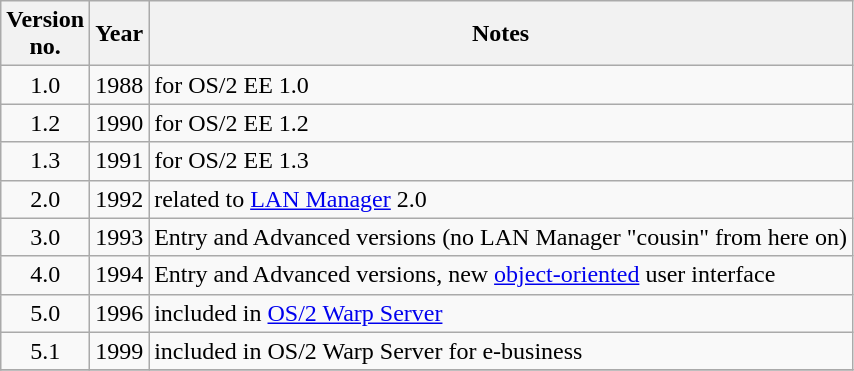<table class=wikitable>
<tr>
<th>Version<br>no.</th>
<th>Year</th>
<th>Notes</th>
</tr>
<tr>
<td span=col style=text-align:center;>1.0</td>
<td>1988</td>
<td>for OS/2 EE 1.0</td>
</tr>
<tr>
<td span=col style=text-align:center;>1.2</td>
<td>1990</td>
<td>for OS/2 EE 1.2</td>
</tr>
<tr>
<td span=col style=text-align:center;>1.3</td>
<td>1991</td>
<td>for OS/2 EE 1.3</td>
</tr>
<tr>
<td span=col style=text-align:center;>2.0</td>
<td>1992</td>
<td>related to <a href='#'>LAN Manager</a> 2.0</td>
</tr>
<tr>
<td span=col style=text-align:center;>3.0</td>
<td>1993</td>
<td>Entry and Advanced versions (no LAN Manager "cousin" from here on)</td>
</tr>
<tr>
<td span=col style=text-align:center;>4.0</td>
<td>1994</td>
<td>Entry and Advanced versions, new <a href='#'>object-oriented</a> user interface</td>
</tr>
<tr>
<td span=col style=text-align:center;>5.0</td>
<td>1996</td>
<td>included in <a href='#'>OS/2 Warp Server</a></td>
</tr>
<tr>
<td span=col style=text-align:center;>5.1</td>
<td>1999</td>
<td>included in OS/2 Warp Server for e-business</td>
</tr>
<tr>
</tr>
</table>
